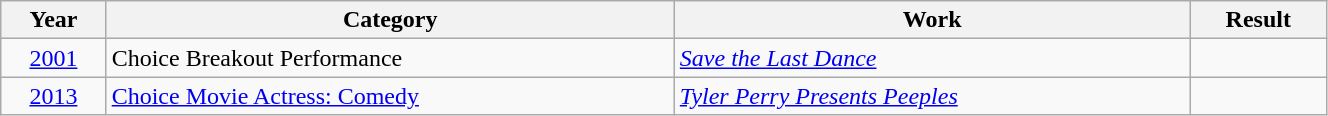<table class="wikitable" width=70%>
<tr>
<th scope="col">Year</th>
<th scope="col">Category</th>
<th scope="col">Work</th>
<th scope="col">Result</th>
</tr>
<tr>
<td align="center"><a href='#'>2001</a></td>
<td>Choice Breakout Performance</td>
<td><em><a href='#'>Save the Last Dance</a></em></td>
<td></td>
</tr>
<tr>
<td align="center"><a href='#'>2013</a></td>
<td><a href='#'>Choice Movie Actress: Comedy</a></td>
<td><em><a href='#'>Tyler Perry Presents Peeples</a></em></td>
<td></td>
</tr>
</table>
